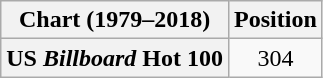<table class="wikitable plainrowheaders">
<tr>
<th>Chart (1979–2018)</th>
<th>Position</th>
</tr>
<tr>
<th scope="row">US <em>Billboard</em> Hot 100</th>
<td style="text-align:center;">304</td>
</tr>
</table>
